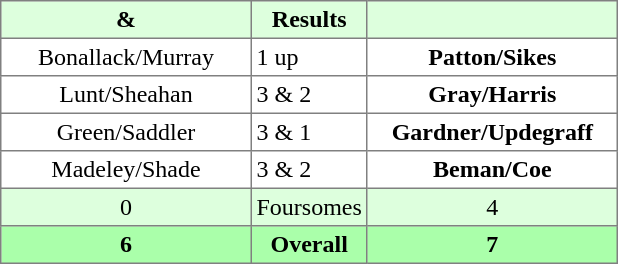<table border="1" cellpadding="3" style="border-collapse:collapse; text-align:center;">
<tr style="background:#ddffdd;">
<th width=160> & </th>
<th>Results</th>
<th width=160></th>
</tr>
<tr>
<td>Bonallack/Murray</td>
<td align=left> 1 up</td>
<td><strong>Patton/Sikes</strong></td>
</tr>
<tr>
<td>Lunt/Sheahan</td>
<td align=left> 3 & 2</td>
<td><strong>Gray/Harris</strong></td>
</tr>
<tr>
<td>Green/Saddler</td>
<td align=left> 3 & 1</td>
<td><strong>Gardner/Updegraff</strong></td>
</tr>
<tr>
<td>Madeley/Shade</td>
<td align=left> 3 & 2</td>
<td><strong>Beman/Coe</strong></td>
</tr>
<tr style="background:#ddffdd;">
<td>0</td>
<td>Foursomes</td>
<td>4</td>
</tr>
<tr style="background:#aaffaa;">
<th>6</th>
<th>Overall</th>
<th>7</th>
</tr>
</table>
